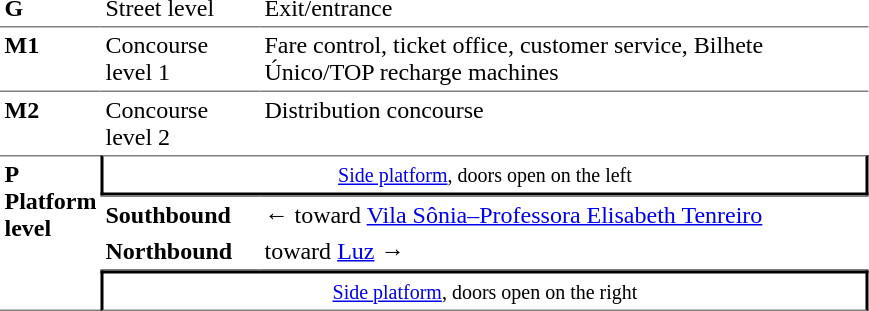<table table border=0 cellspacing=0 cellpadding=3>
<tr>
<td style="vertical-align:top;" width=50><strong>G</strong></td>
<td style="vertical-align:top;" width=100>Street level</td>
<td style="vertical-align:top;" width=400>Exit/entrance</td>
</tr>
<tr>
<td style="border-top:solid 1px gray;vertical-align:top;"><strong>M1</strong></td>
<td style="border-top:solid 1px gray;vertical-align:top;">Concourse level 1</td>
<td style="border-top:solid 1px gray;vertical-align:top;">Fare control, ticket office, customer service, Bilhete Único/TOP recharge machines</td>
</tr>
<tr>
<td style="border-top:solid 1px gray;vertical-align:top;"><strong>M2</strong></td>
<td style="border-top:solid 1px gray;vertical-align:top;">Concourse level 2</td>
<td style="border-top:solid 1px gray;vertical-align:top;">Distribution concourse</td>
</tr>
<tr>
<td style="border-top:solid 1px gray;border-bottom:solid 1px gray;vertical-align:top;" rowspan=5><strong>P<br>Platform level</strong></td>
</tr>
<tr>
<td style="border-top:solid 1px gray;border-right:solid 2px black;border-left:solid 2px black;border-bottom:solid 2px black;text-align:center;" colspan=5><small><a href='#'>Side platform</a>, doors open on the left</small></td>
</tr>
<tr>
<td style="border-top:solid 1px gray;"><span><strong>Southbound</strong></span></td>
<td style="border-top:solid 1px gray;">←  toward <a href='#'>Vila Sônia–Professora Elisabeth Tenreiro</a></td>
</tr>
<tr>
<td style="border-bottom:solid 1px gray;"><span><strong>Northbound</strong></span></td>
<td style="border-bottom:solid 1px gray;"> toward <a href='#'>Luz</a> →</td>
</tr>
<tr>
<td style="border-top:solid 2px black;border-right:solid 2px black;border-left:solid 2px black;border-bottom:solid 1px gray;text-align:center;" colspan=5><small><a href='#'>Side platform</a>, doors open on the right</small></td>
</tr>
</table>
